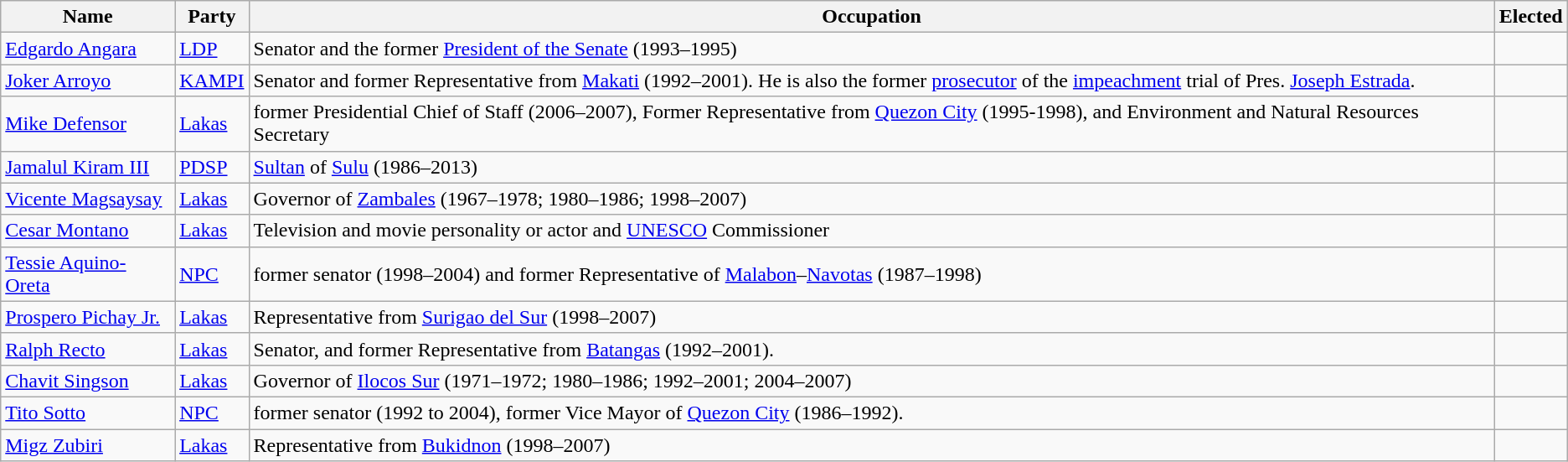<table class="wikitable">
<tr>
<th>Name</th>
<th>Party</th>
<th>Occupation</th>
<th>Elected</th>
</tr>
<tr>
<td><a href='#'>Edgardo Angara</a></td>
<td><a href='#'>LDP</a></td>
<td>Senator and the former <a href='#'>President of the Senate</a> (1993–1995)</td>
<td></td>
</tr>
<tr>
<td><a href='#'>Joker Arroyo</a></td>
<td><a href='#'>KAMPI</a></td>
<td>Senator and former Representative from <a href='#'>Makati</a> (1992–2001). He is also the former <a href='#'>prosecutor</a> of the <a href='#'>impeachment</a> trial of Pres. <a href='#'>Joseph Estrada</a>.</td>
<td></td>
</tr>
<tr>
<td><a href='#'>Mike Defensor</a></td>
<td><a href='#'>Lakas</a></td>
<td>former Presidential Chief of Staff (2006–2007), Former Representative from <a href='#'>Quezon City</a> (1995-1998), and Environment and Natural Resources Secretary</td>
<td></td>
</tr>
<tr>
<td><a href='#'>Jamalul Kiram III</a></td>
<td><a href='#'>PDSP</a></td>
<td><a href='#'>Sultan</a> of <a href='#'>Sulu</a> (1986–2013)</td>
<td></td>
</tr>
<tr>
<td><a href='#'>Vicente Magsaysay</a></td>
<td><a href='#'>Lakas</a></td>
<td>Governor of <a href='#'>Zambales</a> (1967–1978; 1980–1986; 1998–2007)</td>
<td></td>
</tr>
<tr>
<td><a href='#'>Cesar Montano</a></td>
<td><a href='#'>Lakas</a></td>
<td>Television and movie personality or actor and <a href='#'>UNESCO</a> Commissioner</td>
<td></td>
</tr>
<tr>
<td><a href='#'>Tessie Aquino-Oreta</a></td>
<td><a href='#'>NPC</a></td>
<td>former senator (1998–2004) and former Representative of <a href='#'>Malabon</a>–<a href='#'>Navotas</a> (1987–1998)</td>
<td></td>
</tr>
<tr>
<td><a href='#'>Prospero Pichay Jr.</a></td>
<td><a href='#'>Lakas</a></td>
<td>Representative from <a href='#'>Surigao del Sur</a> (1998–2007)</td>
<td></td>
</tr>
<tr>
<td><a href='#'>Ralph Recto</a></td>
<td><a href='#'>Lakas</a></td>
<td>Senator, and former Representative from <a href='#'>Batangas</a> (1992–2001).</td>
<td></td>
</tr>
<tr>
<td><a href='#'>Chavit Singson</a></td>
<td><a href='#'>Lakas</a></td>
<td>Governor of <a href='#'>Ilocos Sur</a> (1971–1972; 1980–1986; 1992–2001; 2004–2007)</td>
<td></td>
</tr>
<tr>
<td><a href='#'>Tito Sotto</a></td>
<td><a href='#'>NPC</a></td>
<td>former senator (1992 to 2004), former Vice Mayor of <a href='#'>Quezon City</a> (1986–1992).</td>
<td></td>
</tr>
<tr>
<td><a href='#'>Migz Zubiri</a></td>
<td><a href='#'>Lakas</a></td>
<td>Representative from <a href='#'>Bukidnon</a> (1998–2007)</td>
<td></td>
</tr>
</table>
